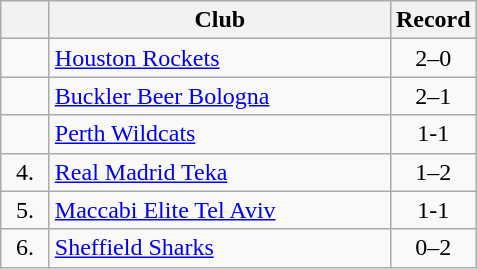<table class="wikitable" style="text-align:center">
<tr>
<th width=25></th>
<th width=220>Club</th>
<th width=25>Record</th>
</tr>
<tr>
<td></td>
<td align=left> <a href='#'>Houston Rockets</a></td>
<td>2–0</td>
</tr>
<tr>
<td></td>
<td align=left> <a href='#'>Buckler Beer Bologna</a></td>
<td>2–1</td>
</tr>
<tr>
<td></td>
<td align=left> <a href='#'>Perth Wildcats</a></td>
<td>1-1</td>
</tr>
<tr>
<td>4.</td>
<td align=left> <a href='#'>Real Madrid Teka</a></td>
<td>1–2</td>
</tr>
<tr>
<td>5.</td>
<td align=left> <a href='#'>Maccabi Elite Tel Aviv</a></td>
<td>1-1</td>
</tr>
<tr>
<td>6.</td>
<td align=left> <a href='#'>Sheffield Sharks</a></td>
<td>0–2</td>
</tr>
</table>
